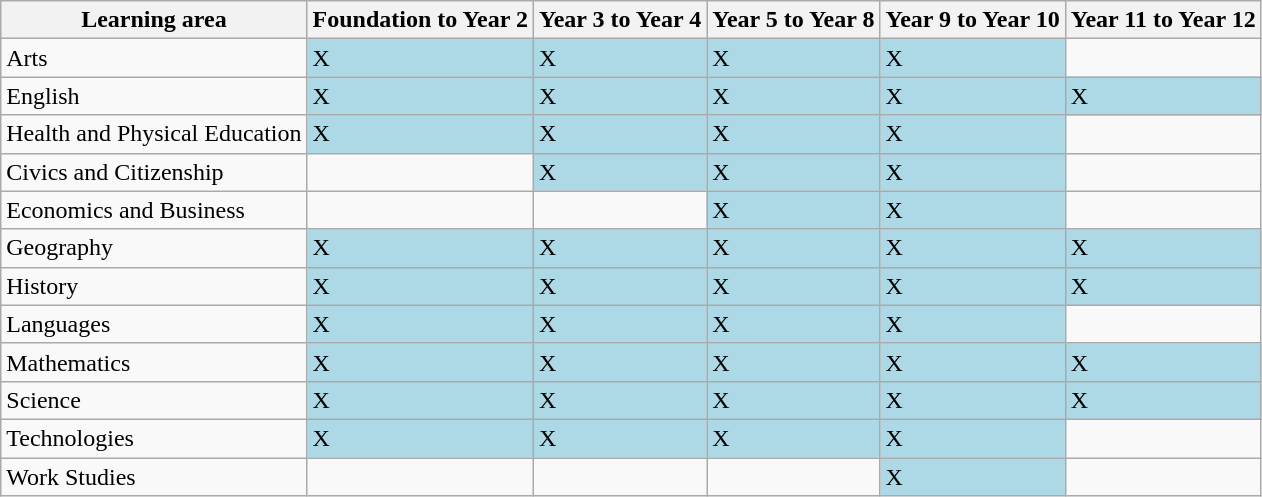<table class="wikitable">
<tr>
<th>Learning area</th>
<th>Foundation to Year 2</th>
<th>Year 3 to Year 4</th>
<th>Year 5 to Year 8</th>
<th>Year 9 to Year 10</th>
<th>Year 11 to Year 12</th>
</tr>
<tr>
<td>Arts</td>
<td style="background: lightblue;">X</td>
<td style="background: lightblue;">X</td>
<td style="background: lightblue;">X</td>
<td style="background: lightblue;">X</td>
<td> </td>
</tr>
<tr>
<td>English</td>
<td style="background: lightblue;">X</td>
<td style="background: lightblue;">X</td>
<td style="background: lightblue;">X</td>
<td style="background: lightblue;">X</td>
<td style="background: lightblue;">X</td>
</tr>
<tr>
<td>Health and Physical Education</td>
<td style="background: lightblue;">X</td>
<td style="background: lightblue;">X</td>
<td style="background: lightblue;">X</td>
<td style="background: lightblue;">X</td>
<td> </td>
</tr>
<tr>
<td>Civics and Citizenship</td>
<td> </td>
<td style="background: lightblue;">X</td>
<td style="background: lightblue;">X</td>
<td style="background: lightblue;">X</td>
<td> </td>
</tr>
<tr>
<td>Economics and Business</td>
<td> </td>
<td> </td>
<td style="background: lightblue;">X</td>
<td style="background: lightblue;">X</td>
<td> </td>
</tr>
<tr>
<td>Geography</td>
<td style="background: lightblue;">X</td>
<td style="background: lightblue;">X</td>
<td style="background: lightblue;">X</td>
<td style="background: lightblue;">X</td>
<td style="background: lightblue;">X</td>
</tr>
<tr>
<td>History</td>
<td style="background: lightblue;">X</td>
<td style="background: lightblue;">X</td>
<td style="background: lightblue;">X</td>
<td style="background: lightblue;">X</td>
<td style="background: lightblue;">X</td>
</tr>
<tr>
<td>Languages</td>
<td style="background: lightblue;">X</td>
<td style="background: lightblue;">X</td>
<td style="background: lightblue;">X</td>
<td style="background: lightblue;">X</td>
<td> </td>
</tr>
<tr>
<td>Mathematics</td>
<td style="background: lightblue;">X</td>
<td style="background: lightblue;">X</td>
<td style="background: lightblue;">X</td>
<td style="background: lightblue;">X</td>
<td style="background: lightblue;">X</td>
</tr>
<tr>
<td>Science</td>
<td style="background: lightblue;">X</td>
<td style="background: lightblue;">X</td>
<td style="background: lightblue;">X</td>
<td style="background: lightblue;">X</td>
<td style="background: lightblue;">X</td>
</tr>
<tr>
<td>Technologies</td>
<td style="background: lightblue;">X</td>
<td style="background: lightblue;">X</td>
<td style="background: lightblue;">X</td>
<td style="background: lightblue;">X</td>
<td> </td>
</tr>
<tr>
<td>Work Studies</td>
<td> </td>
<td> </td>
<td> </td>
<td style="background: lightblue;">X</td>
<td> </td>
</tr>
</table>
